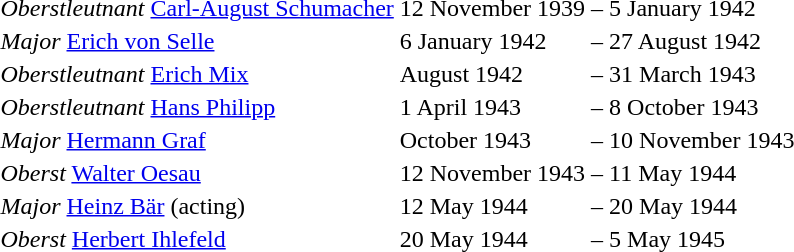<table>
<tr>
<td><em>Oberstleutnant</em> <a href='#'>Carl-August Schumacher</a></td>
<td>12 November 1939</td>
<td>–</td>
<td>5 January 1942</td>
</tr>
<tr>
<td><em>Major</em> <a href='#'>Erich von Selle</a></td>
<td>6 January 1942</td>
<td>–</td>
<td>27 August 1942</td>
</tr>
<tr>
<td><em>Oberstleutnant</em> <a href='#'>Erich Mix</a></td>
<td>August 1942</td>
<td>–</td>
<td>31 March 1943</td>
</tr>
<tr>
<td><em>Oberstleutnant</em> <a href='#'>Hans Philipp</a></td>
<td>1 April 1943</td>
<td>–</td>
<td>8 October 1943</td>
</tr>
<tr>
<td><em>Major</em> <a href='#'>Hermann Graf</a></td>
<td>October 1943</td>
<td>–</td>
<td>10 November 1943</td>
</tr>
<tr>
<td><em>Oberst</em> <a href='#'>Walter Oesau</a></td>
<td>12 November 1943</td>
<td>–</td>
<td>11 May 1944</td>
</tr>
<tr>
<td><em>Major</em> <a href='#'>Heinz Bär</a> (acting)</td>
<td>12 May 1944</td>
<td>–</td>
<td>20 May 1944</td>
</tr>
<tr>
<td><em>Oberst</em> <a href='#'>Herbert Ihlefeld</a></td>
<td>20 May 1944</td>
<td>–</td>
<td>5 May 1945</td>
</tr>
</table>
